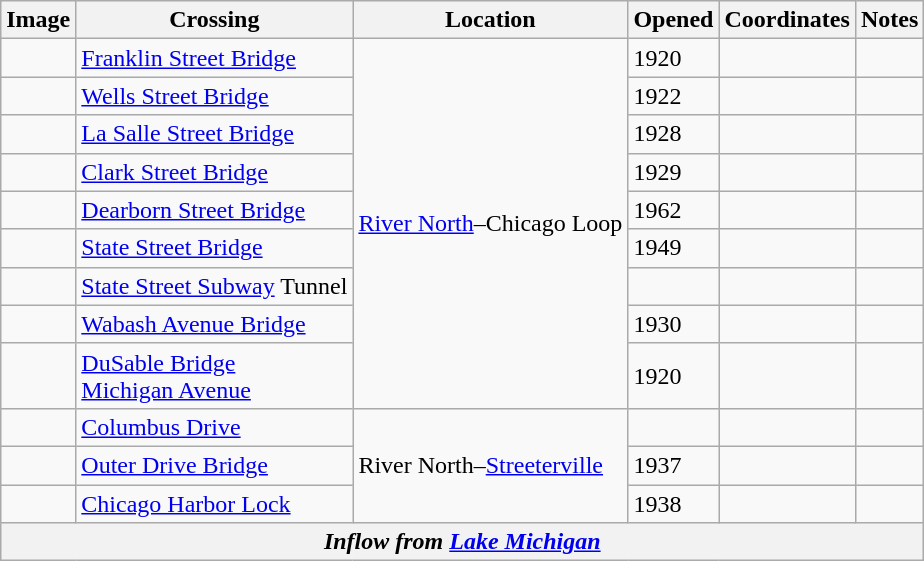<table class="wikitable">
<tr>
<th>Image</th>
<th>Crossing</th>
<th>Location</th>
<th>Opened</th>
<th>Coordinates</th>
<th>Notes</th>
</tr>
<tr>
<td></td>
<td><a href='#'>Franklin Street Bridge</a></td>
<td rowspan="9"><a href='#'>River North</a>–Chicago Loop</td>
<td>1920</td>
<td></td>
<td></td>
</tr>
<tr>
<td></td>
<td><a href='#'>Wells Street Bridge</a></td>
<td>1922</td>
<td></td>
<td></td>
</tr>
<tr>
<td></td>
<td><a href='#'>La Salle Street Bridge</a></td>
<td>1928</td>
<td></td>
<td></td>
</tr>
<tr>
<td></td>
<td><a href='#'>Clark Street Bridge</a></td>
<td>1929</td>
<td></td>
<td></td>
</tr>
<tr>
<td></td>
<td><a href='#'>Dearborn Street Bridge</a></td>
<td>1962</td>
<td></td>
<td></td>
</tr>
<tr>
<td></td>
<td><a href='#'>State Street Bridge</a></td>
<td>1949</td>
<td></td>
<td></td>
</tr>
<tr>
<td></td>
<td><a href='#'>State Street Subway</a> Tunnel</td>
<td></td>
<td></td>
<td></td>
</tr>
<tr>
<td></td>
<td><a href='#'>Wabash Avenue Bridge</a></td>
<td>1930</td>
<td></td>
<td></td>
</tr>
<tr>
<td></td>
<td><a href='#'>DuSable Bridge</a><br><a href='#'>Michigan Avenue</a></td>
<td>1920</td>
<td></td>
<td></td>
</tr>
<tr>
<td></td>
<td><a href='#'>Columbus Drive</a></td>
<td rowspan="3">River North–<a href='#'>Streeterville</a></td>
<td></td>
<td></td>
<td></td>
</tr>
<tr>
<td></td>
<td><a href='#'>Outer Drive Bridge</a><br></td>
<td>1937</td>
<td></td>
<td></td>
</tr>
<tr>
<td></td>
<td><a href='#'>Chicago Harbor Lock</a></td>
<td>1938</td>
<td></td>
<td></td>
</tr>
<tr>
<th colspan="6"><em>Inflow from <a href='#'>Lake Michigan</a></em></th>
</tr>
</table>
